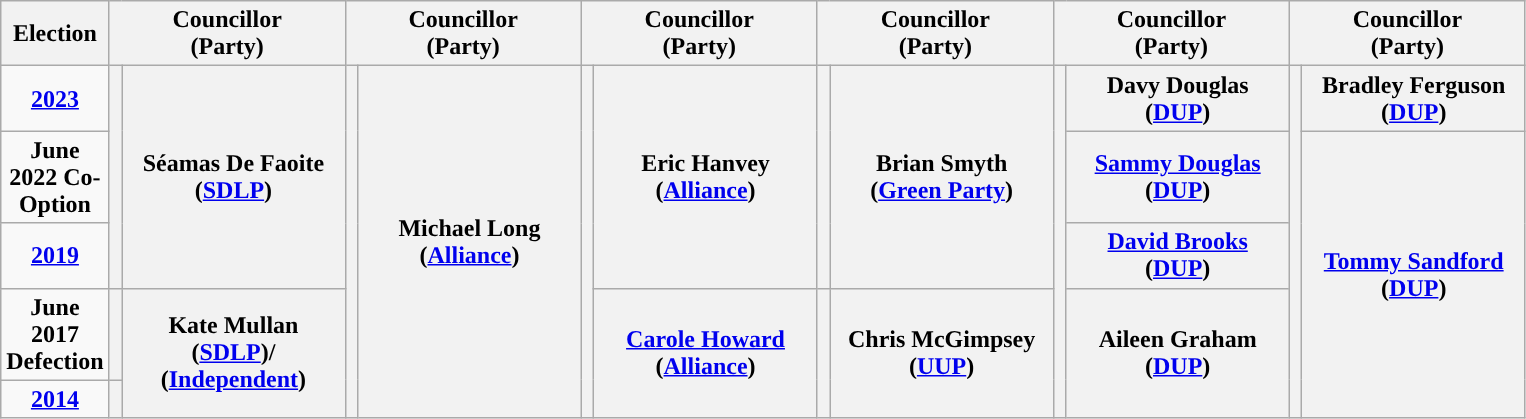<table class="wikitable" style="text-align:center">
<tr>
<th scope="col" width="50">Election</th>
<th scope="col" width="150" colspan = "2">Councillor<br> (Party)</th>
<th scope="col" width="150" colspan = "2">Councillor<br> (Party)</th>
<th scope="col" width="150" colspan = "2">Councillor<br> (Party)</th>
<th scope="col" width="150" colspan = "2">Councillor<br> (Party)</th>
<th scope="col" width="150" colspan = "2">Councillor<br> (Party)</th>
<th scope="col" width="150" colspan = "2">Councillor<br> (Party)</th>
</tr>
<tr>
<td><strong><a href='#'>2023</a></strong></td>
<th rowspan="3" width="1" style="background-color: "></th>
<th rowspan = "3">Séamas De Faoite <br> (<a href='#'>SDLP</a>)</th>
<th rowspan="5" width="1" style="background-color: "></th>
<th rowspan = "5">Michael Long <br> (<a href='#'>Alliance</a>)</th>
<th rowspan="5" width="1" style="background-color: "></th>
<th rowspan = "3">Eric Hanvey <br>  (<a href='#'>Alliance</a>)</th>
<th rowspan="3" width="1" style="background-color: "></th>
<th rowspan = "3">Brian Smyth <br> (<a href='#'>Green Party</a>)</th>
<th rowspan="5" width="1" style="background-color: "></th>
<th rowspan = "1">Davy Douglas <br> (<a href='#'>DUP</a>)</th>
<th rowspan="5" width="1" style="background-color: "></th>
<th rowspan = "1">Bradley Ferguson <br> (<a href='#'>DUP</a>)</th>
</tr>
<tr>
<td><strong>June 2022 Co-Option</strong></td>
<th rowspan = "1"><a href='#'>Sammy Douglas</a> <br> (<a href='#'>DUP</a>)</th>
<th rowspan = "4"><a href='#'>Tommy Sandford</a> <br> (<a href='#'>DUP</a>)</th>
</tr>
<tr>
<td><strong><a href='#'>2019</a></strong></td>
<th rowspan = "1"><a href='#'>David Brooks</a> <br> (<a href='#'>DUP</a>)</th>
</tr>
<tr>
<td><strong>June 2017 Defection</strong></td>
<th rowspan="1" width="1" style="background-color: "></th>
<th rowspan = "2">Kate Mullan <br> (<a href='#'>SDLP</a>)/ <br> (<a href='#'>Independent</a>)</th>
<th rowspan = "2"><a href='#'>Carole Howard</a> <br>  (<a href='#'>Alliance</a>)</th>
<th rowspan="2" width="1" style="background-color: "></th>
<th rowspan = "2">Chris McGimpsey <br> (<a href='#'>UUP</a>)</th>
<th rowspan = "2">Aileen Graham <br> (<a href='#'>DUP</a>)</th>
</tr>
<tr>
<td><strong><a href='#'>2014</a></strong></td>
<th rowspan="1" width="1" style="background-color: "></th>
</tr>
</table>
